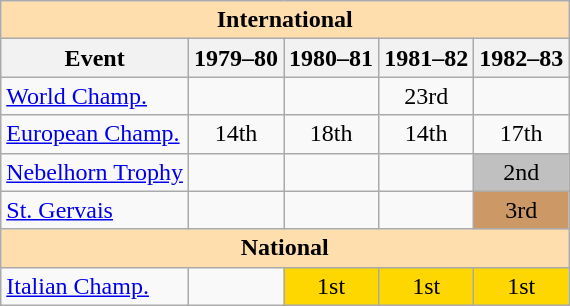<table class="wikitable" style="text-align:center">
<tr>
<th style="background-color: #ffdead; " colspan=5 align=center>International</th>
</tr>
<tr>
<th>Event</th>
<th>1979–80</th>
<th>1980–81</th>
<th>1981–82</th>
<th>1982–83</th>
</tr>
<tr>
<td align=left><a href='#'>World Champ.</a></td>
<td></td>
<td></td>
<td>23rd</td>
<td></td>
</tr>
<tr>
<td align=left><a href='#'>European Champ.</a></td>
<td>14th</td>
<td>18th</td>
<td>14th</td>
<td>17th</td>
</tr>
<tr>
<td align=left><a href='#'>Nebelhorn Trophy</a></td>
<td></td>
<td></td>
<td></td>
<td bgcolor=silver>2nd</td>
</tr>
<tr>
<td align=left><a href='#'>St. Gervais</a></td>
<td></td>
<td></td>
<td></td>
<td bgcolor=cc9966>3rd</td>
</tr>
<tr>
<th style="background-color: #ffdead; " colspan=5 align=center>National</th>
</tr>
<tr>
<td align=left><a href='#'>Italian Champ.</a></td>
<td></td>
<td bgcolor=gold>1st</td>
<td bgcolor=gold>1st</td>
<td bgcolor=gold>1st</td>
</tr>
</table>
